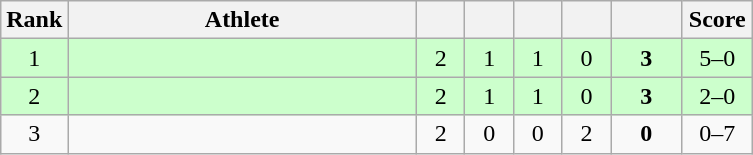<table class="wikitable" style="text-align: center;">
<tr>
<th width=25>Rank</th>
<th width=225>Athlete</th>
<th width=25></th>
<th width=25></th>
<th width=25></th>
<th width=25></th>
<th width=40></th>
<th width=40>Score</th>
</tr>
<tr bgcolor=ccffcc>
<td>1</td>
<td align=left></td>
<td>2</td>
<td>1</td>
<td>1</td>
<td>0</td>
<td><strong>3</strong></td>
<td>5–0</td>
</tr>
<tr bgcolor=ccffcc>
<td>2</td>
<td align=left></td>
<td>2</td>
<td>1</td>
<td>1</td>
<td>0</td>
<td><strong>3</strong></td>
<td>2–0</td>
</tr>
<tr>
<td>3</td>
<td align=left></td>
<td>2</td>
<td>0</td>
<td>0</td>
<td>2</td>
<td><strong>0</strong></td>
<td>0–7</td>
</tr>
</table>
